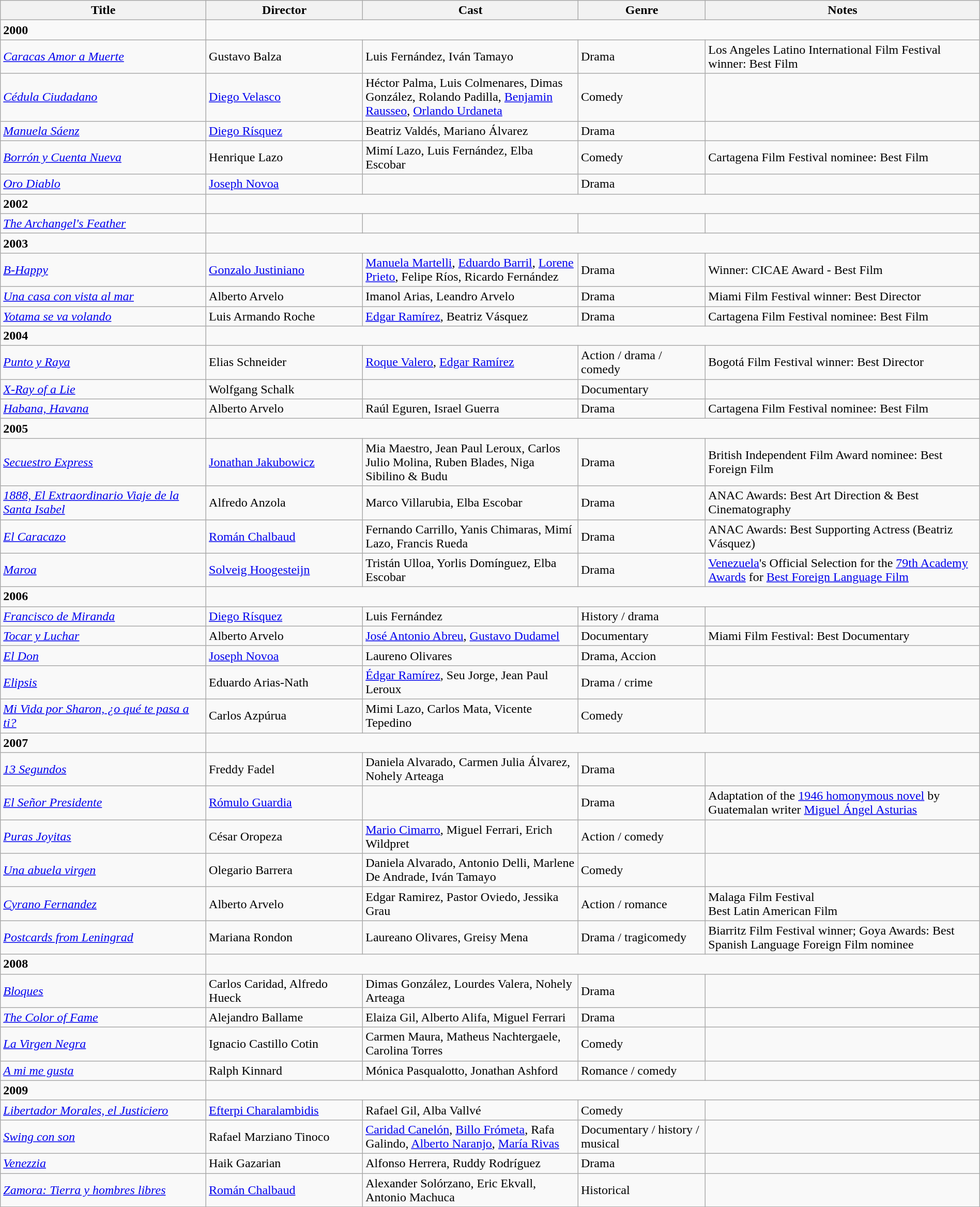<table class="wikitable" width= "100%">
<tr>
<th width=21%>Title</th>
<th width=16%>Director</th>
<th width=22%>Cast</th>
<th width=13%>Genre</th>
<th width=28%>Notes</th>
</tr>
<tr>
<td><strong>2000</strong></td>
</tr>
<tr>
<td><em><a href='#'>Caracas Amor a Muerte</a></em></td>
<td>Gustavo Balza</td>
<td>Luis Fernández, Iván Tamayo</td>
<td>Drama</td>
<td>Los Angeles Latino International Film Festival winner: Best Film</td>
</tr>
<tr>
<td><em><a href='#'>Cédula Ciudadano</a></em></td>
<td><a href='#'>Diego Velasco</a></td>
<td>Héctor Palma, Luis Colmenares, Dimas González, Rolando Padilla, <a href='#'>Benjamin Rausseo</a>, <a href='#'>Orlando Urdaneta</a></td>
<td>Comedy</td>
<td></td>
</tr>
<tr>
<td><em><a href='#'>Manuela Sáenz</a></em></td>
<td><a href='#'>Diego Rísquez</a></td>
<td>Beatriz Valdés, Mariano Álvarez</td>
<td>Drama</td>
<td></td>
</tr>
<tr>
<td><em><a href='#'>Borrón y Cuenta Nueva</a></em></td>
<td>Henrique Lazo</td>
<td>Mimí Lazo, Luis Fernández, Elba Escobar</td>
<td>Comedy</td>
<td>Cartagena Film Festival nominee: Best Film</td>
</tr>
<tr>
<td><em><a href='#'>Oro Diablo</a></em></td>
<td><a href='#'>Joseph Novoa</a></td>
<td></td>
<td>Drama</td>
<td></td>
</tr>
<tr>
<td><strong>2002</strong></td>
</tr>
<tr>
<td><em><a href='#'>The Archangel's Feather</a></em></td>
<td></td>
<td></td>
<td></td>
<td></td>
</tr>
<tr>
<td><strong>2003</strong></td>
</tr>
<tr>
<td><em><a href='#'>B-Happy</a></em></td>
<td><a href='#'>Gonzalo Justiniano</a></td>
<td><a href='#'>Manuela Martelli</a>, <a href='#'>Eduardo Barril</a>, <a href='#'>Lorene Prieto</a>, Felipe Ríos, Ricardo Fernández</td>
<td>Drama</td>
<td>Winner: CICAE Award - Best Film</td>
</tr>
<tr>
<td><em><a href='#'>Una casa con vista al mar</a></em></td>
<td>Alberto Arvelo</td>
<td>Imanol Arias, Leandro Arvelo</td>
<td>Drama</td>
<td>Miami Film Festival winner: Best Director</td>
</tr>
<tr>
<td><em><a href='#'>Yotama se va volando</a></em></td>
<td>Luis Armando Roche</td>
<td><a href='#'>Edgar Ramírez</a>, Beatriz Vásquez</td>
<td>Drama</td>
<td>Cartagena Film Festival nominee: Best Film</td>
</tr>
<tr>
<td><strong>2004</strong></td>
</tr>
<tr>
<td><em><a href='#'>Punto y Raya</a></em></td>
<td>Elias Schneider</td>
<td><a href='#'>Roque Valero</a>, <a href='#'>Edgar Ramírez</a></td>
<td>Action / drama / comedy</td>
<td>Bogotá Film Festival winner: Best Director</td>
</tr>
<tr>
<td><em><a href='#'>X-Ray of a Lie</a></em></td>
<td>Wolfgang Schalk</td>
<td></td>
<td>Documentary</td>
<td></td>
</tr>
<tr>
<td><em><a href='#'>Habana, Havana</a></em></td>
<td>Alberto Arvelo</td>
<td>Raúl Eguren, Israel Guerra</td>
<td>Drama</td>
<td>Cartagena Film Festival nominee: Best Film</td>
</tr>
<tr>
<td><strong>2005</strong></td>
</tr>
<tr>
<td><em><a href='#'>Secuestro Express</a></em></td>
<td><a href='#'>Jonathan Jakubowicz</a></td>
<td>Mia Maestro, Jean Paul Leroux, Carlos Julio Molina, Ruben Blades, Niga Sibilino & Budu</td>
<td>Drama</td>
<td>British Independent Film Award nominee: Best Foreign Film</td>
</tr>
<tr>
<td><em><a href='#'>1888, El Extraordinario Viaje de la Santa Isabel</a></em></td>
<td>Alfredo Anzola</td>
<td>Marco Villarubia, Elba Escobar</td>
<td>Drama</td>
<td>ANAC Awards: Best Art Direction & Best Cinematography</td>
</tr>
<tr>
<td><em><a href='#'>El Caracazo</a></em></td>
<td><a href='#'>Román Chalbaud</a></td>
<td>Fernando Carrillo, Yanis Chimaras, Mimí Lazo, Francis Rueda</td>
<td>Drama</td>
<td>ANAC Awards: Best Supporting Actress (Beatriz Vásquez)</td>
</tr>
<tr>
<td><em><a href='#'>Maroa</a></em></td>
<td><a href='#'>Solveig Hoogesteijn</a></td>
<td>Tristán Ulloa, Yorlis Domínguez, Elba Escobar</td>
<td>Drama</td>
<td><a href='#'>Venezuela</a>'s Official Selection for the <a href='#'>79th Academy Awards</a> for <a href='#'>Best Foreign Language Film</a></td>
</tr>
<tr>
<td><strong>2006</strong></td>
</tr>
<tr>
<td><em><a href='#'>Francisco de Miranda</a></em></td>
<td><a href='#'>Diego Rísquez</a></td>
<td>Luis Fernández</td>
<td>History / drama</td>
<td></td>
</tr>
<tr>
<td><em><a href='#'>Tocar y Luchar</a></em></td>
<td>Alberto Arvelo</td>
<td><a href='#'>José Antonio Abreu</a>, <a href='#'>Gustavo Dudamel</a></td>
<td>Documentary</td>
<td>Miami Film Festival: Best Documentary</td>
</tr>
<tr>
<td><em><a href='#'>El Don</a></em></td>
<td><a href='#'>Joseph Novoa</a></td>
<td>Laureno Olivares</td>
<td>Drama, Accion</td>
<td></td>
</tr>
<tr>
<td><em><a href='#'>Elipsis</a></em></td>
<td>Eduardo Arias-Nath</td>
<td><a href='#'>Édgar Ramírez</a>, Seu Jorge, Jean Paul Leroux</td>
<td>Drama / crime</td>
<td></td>
</tr>
<tr>
<td><em><a href='#'>Mi Vida por Sharon, ¿o qué te pasa a ti?</a></em></td>
<td>Carlos Azpúrua</td>
<td>Mimi Lazo, Carlos Mata, Vicente Tepedino</td>
<td>Comedy</td>
<td></td>
</tr>
<tr>
<td><strong>2007</strong></td>
</tr>
<tr>
<td><em><a href='#'>13 Segundos</a></em></td>
<td>Freddy Fadel</td>
<td>Daniela Alvarado, Carmen Julia Álvarez, Nohely Arteaga</td>
<td>Drama</td>
<td></td>
</tr>
<tr>
<td><a href='#'><em>El Señor Presidente</em></a></td>
<td><a href='#'>Rómulo Guardia</a></td>
<td></td>
<td>Drama</td>
<td>Adaptation of the <a href='#'>1946 homonymous novel</a> by Guatemalan writer <a href='#'>Miguel Ángel Asturias</a></td>
</tr>
<tr>
<td><em><a href='#'>Puras Joyitas</a></em></td>
<td>César Oropeza</td>
<td><a href='#'>Mario Cimarro</a>, Miguel Ferrari, Erich Wildpret</td>
<td>Action / comedy</td>
<td></td>
</tr>
<tr>
<td><em><a href='#'>Una abuela virgen</a></em></td>
<td>Olegario Barrera</td>
<td>Daniela Alvarado, Antonio Delli, Marlene De Andrade, Iván Tamayo</td>
<td>Comedy</td>
<td></td>
</tr>
<tr>
<td><em><a href='#'>Cyrano Fernandez</a></em></td>
<td>Alberto Arvelo</td>
<td>Edgar Ramirez, Pastor Oviedo, Jessika Grau</td>
<td>Action / romance</td>
<td>Malaga Film Festival<br>Best Latin American Film</td>
</tr>
<tr>
<td><em><a href='#'>Postcards from Leningrad</a></em></td>
<td>Mariana Rondon</td>
<td>Laureano Olivares, Greisy Mena</td>
<td>Drama / tragicomedy</td>
<td>Biarritz Film Festival winner; Goya Awards: Best Spanish Language Foreign Film nominee</td>
</tr>
<tr>
<td><strong>2008</strong></td>
</tr>
<tr>
<td><em><a href='#'>Bloques</a></em></td>
<td>Carlos Caridad, Alfredo Hueck</td>
<td>Dimas González, Lourdes Valera, Nohely Arteaga</td>
<td>Drama</td>
<td></td>
</tr>
<tr>
<td><em><a href='#'>The Color of Fame</a></em></td>
<td>Alejandro Ballame</td>
<td>Elaiza Gil, Alberto Alifa, Miguel Ferrari</td>
<td>Drama</td>
<td></td>
</tr>
<tr>
<td><em><a href='#'>La Virgen Negra</a></em></td>
<td>Ignacio Castillo Cotin</td>
<td>Carmen Maura, Matheus Nachtergaele, Carolina Torres</td>
<td>Comedy</td>
<td></td>
</tr>
<tr>
<td><em><a href='#'>A mi me gusta</a></em></td>
<td>Ralph Kinnard</td>
<td>Mónica Pasqualotto, Jonathan Ashford</td>
<td>Romance / comedy</td>
<td></td>
</tr>
<tr>
<td><strong>2009</strong></td>
</tr>
<tr>
<td><em><a href='#'>Libertador Morales, el Justiciero</a></em></td>
<td><a href='#'>Efterpi Charalambidis</a></td>
<td>Rafael Gil, Alba Vallvé</td>
<td>Comedy</td>
<td></td>
</tr>
<tr>
<td><em><a href='#'>Swing con son</a></em></td>
<td>Rafael Marziano Tinoco</td>
<td><a href='#'>Caridad Canelón</a>, <a href='#'>Billo Frómeta</a>, Rafa Galindo, <a href='#'>Alberto Naranjo</a>, <a href='#'>María Rivas</a></td>
<td>Documentary / history / musical</td>
<td></td>
</tr>
<tr>
<td><em><a href='#'>Venezzia</a></em></td>
<td>Haik Gazarian</td>
<td>Alfonso Herrera, Ruddy Rodríguez</td>
<td>Drama</td>
<td></td>
</tr>
<tr>
<td><em><a href='#'>Zamora: Tierra y hombres libres</a></em></td>
<td><a href='#'>Román Chalbaud</a></td>
<td>Alexander Solórzano, Eric Ekvall, Antonio Machuca</td>
<td>Historical</td>
<td></td>
</tr>
<tr>
</tr>
</table>
